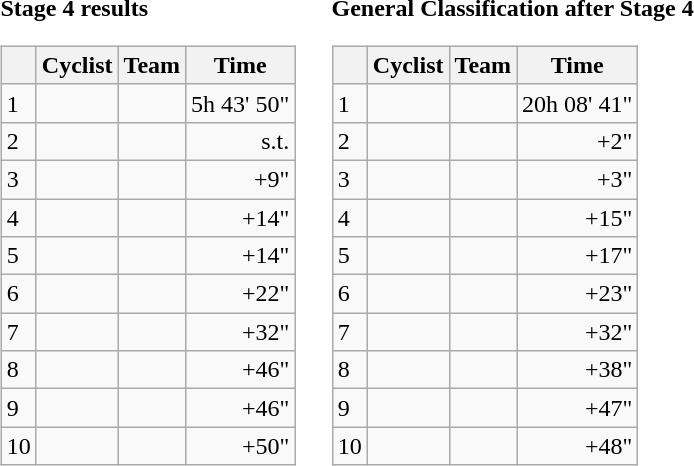<table>
<tr>
<td><strong>Stage 4 results</strong><br><table class="wikitable">
<tr>
<th></th>
<th>Cyclist</th>
<th>Team</th>
<th>Time</th>
</tr>
<tr>
<td>1</td>
<td></td>
<td></td>
<td style="text-align:right;">5h 43' 50"</td>
</tr>
<tr>
<td>2</td>
<td></td>
<td></td>
<td style="text-align:right;">s.t.</td>
</tr>
<tr>
<td>3</td>
<td></td>
<td></td>
<td style="text-align:right;">+9"</td>
</tr>
<tr>
<td>4</td>
<td></td>
<td></td>
<td style="text-align:right;">+14"</td>
</tr>
<tr>
<td>5</td>
<td></td>
<td></td>
<td style="text-align:right;">+14"</td>
</tr>
<tr>
<td>6</td>
<td></td>
<td></td>
<td style="text-align:right;">+22"</td>
</tr>
<tr>
<td>7</td>
<td></td>
<td></td>
<td style="text-align:right;">+32"</td>
</tr>
<tr>
<td>8</td>
<td></td>
<td></td>
<td style="text-align:right;">+46"</td>
</tr>
<tr>
<td>9</td>
<td></td>
<td></td>
<td style="text-align:right;">+46"</td>
</tr>
<tr>
<td>10</td>
<td></td>
<td></td>
<td style="text-align:right;">+50"</td>
</tr>
</table>
</td>
<td></td>
<td><strong>General Classification after Stage 4</strong><br><table class="wikitable">
<tr>
<th></th>
<th>Cyclist</th>
<th>Team</th>
<th>Time</th>
</tr>
<tr>
<td>1</td>
<td> </td>
<td></td>
<td style="text-align:right;">20h 08' 41"</td>
</tr>
<tr>
<td>2</td>
<td></td>
<td></td>
<td style="text-align:right;">+2"</td>
</tr>
<tr>
<td>3</td>
<td> </td>
<td></td>
<td style="text-align:right;">+3"</td>
</tr>
<tr>
<td>4</td>
<td></td>
<td></td>
<td style="text-align:right;">+15"</td>
</tr>
<tr>
<td>5</td>
<td></td>
<td></td>
<td style="text-align:right;">+17"</td>
</tr>
<tr>
<td>6</td>
<td></td>
<td></td>
<td style="text-align:right;">+23"</td>
</tr>
<tr>
<td>7</td>
<td></td>
<td></td>
<td style="text-align:right;">+32"</td>
</tr>
<tr>
<td>8</td>
<td></td>
<td></td>
<td style="text-align:right;">+38"</td>
</tr>
<tr>
<td>9</td>
<td></td>
<td></td>
<td style="text-align:right;">+47"</td>
</tr>
<tr>
<td>10</td>
<td></td>
<td></td>
<td style="text-align:right;">+48"</td>
</tr>
</table>
</td>
</tr>
</table>
